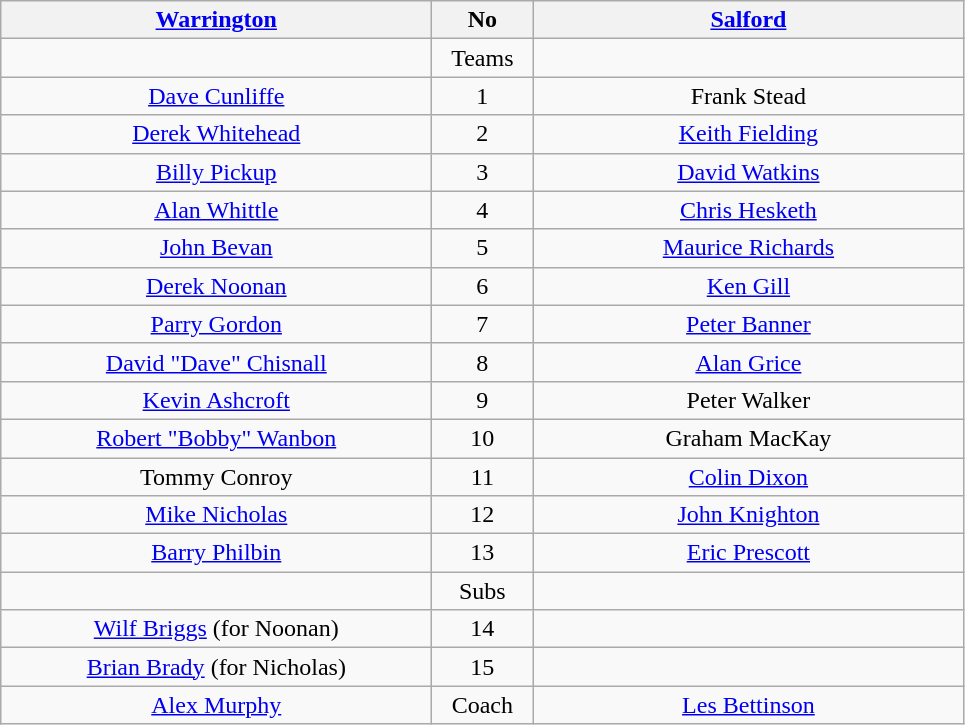<table class="wikitable" style="text-align:center;">
<tr>
<th width=280 abbr=winner><a href='#'>Warrington</a></th>
<th width=60 abbr="Number">No</th>
<th width=280 abbr=runner-up><a href='#'>Salford</a></th>
</tr>
<tr>
<td></td>
<td>Teams</td>
<td></td>
</tr>
<tr>
<td><a href='#'>Dave Cunliffe</a></td>
<td>1</td>
<td>Frank Stead</td>
</tr>
<tr>
<td><a href='#'>Derek Whitehead</a></td>
<td>2</td>
<td><a href='#'>Keith Fielding</a></td>
</tr>
<tr>
<td><a href='#'>Billy Pickup</a></td>
<td>3</td>
<td><a href='#'>David Watkins</a></td>
</tr>
<tr>
<td><a href='#'>Alan Whittle</a></td>
<td>4</td>
<td><a href='#'>Chris Hesketh</a></td>
</tr>
<tr>
<td><a href='#'>John Bevan</a></td>
<td>5</td>
<td><a href='#'>Maurice Richards</a></td>
</tr>
<tr>
<td><a href='#'>Derek Noonan</a></td>
<td>6</td>
<td><a href='#'>Ken Gill</a></td>
</tr>
<tr>
<td><a href='#'>Parry Gordon</a></td>
<td>7</td>
<td><a href='#'>Peter Banner</a></td>
</tr>
<tr>
<td><a href='#'>David "Dave" Chisnall</a></td>
<td>8</td>
<td><a href='#'>Alan Grice</a></td>
</tr>
<tr>
<td><a href='#'>Kevin Ashcroft</a></td>
<td>9</td>
<td>Peter Walker</td>
</tr>
<tr>
<td><a href='#'>Robert "Bobby" Wanbon</a></td>
<td>10</td>
<td>Graham MacKay</td>
</tr>
<tr>
<td>Tommy Conroy</td>
<td>11</td>
<td><a href='#'>Colin Dixon</a></td>
</tr>
<tr>
<td><a href='#'>Mike Nicholas</a></td>
<td>12</td>
<td><a href='#'>John Knighton</a></td>
</tr>
<tr>
<td><a href='#'>Barry Philbin</a></td>
<td>13</td>
<td><a href='#'>Eric Prescott</a></td>
</tr>
<tr>
<td></td>
<td>Subs</td>
<td></td>
</tr>
<tr>
<td><a href='#'>Wilf Briggs</a> (for Noonan)</td>
<td>14</td>
<td></td>
</tr>
<tr>
<td><a href='#'>Brian Brady</a> (for Nicholas)</td>
<td>15</td>
<td></td>
</tr>
<tr>
<td><a href='#'>Alex Murphy</a></td>
<td>Coach</td>
<td><a href='#'>Les Bettinson</a></td>
</tr>
</table>
